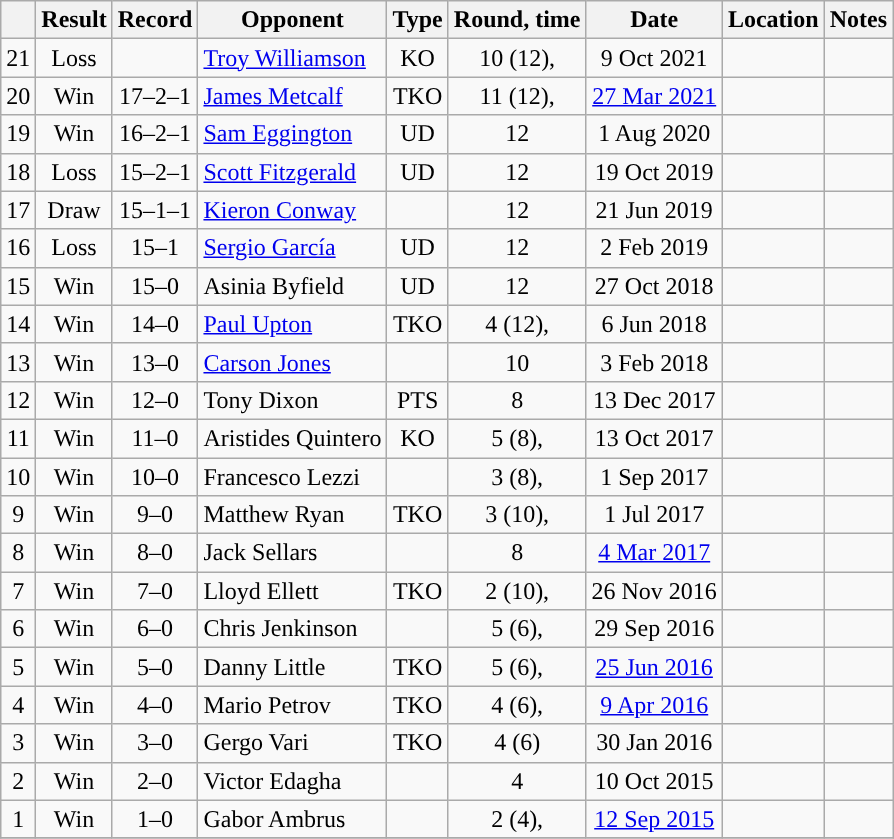<table class="wikitable" style="text-align:center">
<tr>
<th></th>
<th>Result</th>
<th>Record</th>
<th>Opponent</th>
<th>Type</th>
<th>Round, time</th>
<th>Date</th>
<th>Location</th>
<th>Notes</th>
</tr>
<tr>
<td>21</td>
<td>Loss</td>
<td></td>
<td style="text-align:left;"><a href='#'>Troy Williamson</a></td>
<td>KO</td>
<td>10 (12), </td>
<td>9 Oct 2021</td>
<td style="text-align:left;"></td>
<td style="text-align:left;"></td>
</tr>
<tr>
<td>20</td>
<td>Win</td>
<td>17–2–1</td>
<td style="text-align:left;"><a href='#'>James Metcalf</a></td>
<td>TKO</td>
<td>11 (12), </td>
<td><a href='#'>27 Mar 2021</a></td>
<td style="text-align:left;"></td>
<td style="text-align:left;"></td>
</tr>
<tr>
<td>19</td>
<td>Win</td>
<td>16–2–1</td>
<td align=left><a href='#'>Sam Eggington</a></td>
<td>UD</td>
<td>12</td>
<td>1 Aug 2020</td>
<td style="text-align:left;"></td>
<td style="text-align:left;"></td>
</tr>
<tr>
<td>18</td>
<td>Loss</td>
<td>15–2–1</td>
<td style="text-align:left;"><a href='#'>Scott Fitzgerald</a></td>
<td>UD</td>
<td>12</td>
<td>19 Oct 2019</td>
<td style="text-align:left;"></td>
<td style="text-align:left;"></td>
</tr>
<tr>
<td>17</td>
<td>Draw</td>
<td>15–1–1</td>
<td style="text-align:left;"><a href='#'>Kieron Conway</a></td>
<td></td>
<td>12</td>
<td>21 Jun 2019</td>
<td style="text-align:left;"></td>
<td style="text-align:left;"></td>
</tr>
<tr>
<td>16</td>
<td>Loss</td>
<td>15–1</td>
<td style="text-align:left;"><a href='#'>Sergio García</a></td>
<td>UD</td>
<td>12</td>
<td>2 Feb 2019</td>
<td style="text-align:left;"></td>
<td style="text-align:left;"></td>
</tr>
<tr>
<td>15</td>
<td>Win</td>
<td>15–0</td>
<td style="text-align:left;">Asinia Byfield</td>
<td>UD</td>
<td>12</td>
<td>27 Oct 2018</td>
<td style="text-align:left;"></td>
<td style="text-align:left;"></td>
</tr>
<tr>
<td>14</td>
<td>Win</td>
<td>14–0</td>
<td style="text-align:left;"><a href='#'>Paul Upton</a></td>
<td>TKO</td>
<td>4 (12), </td>
<td>6 Jun 2018</td>
<td style="text-align:left;"></td>
<td style="text-align:left;"></td>
</tr>
<tr>
<td>13</td>
<td>Win</td>
<td>13–0</td>
<td style="text-align:left;"><a href='#'>Carson Jones</a></td>
<td></td>
<td>10</td>
<td>3 Feb 2018</td>
<td style="text-align:left;"></td>
<td style="text-align:left;"></td>
</tr>
<tr>
<td>12</td>
<td>Win</td>
<td>12–0</td>
<td style="text-align:left;">Tony Dixon</td>
<td>PTS</td>
<td>8</td>
<td>13 Dec 2017</td>
<td style="text-align:left;"></td>
<td></td>
</tr>
<tr>
<td>11</td>
<td>Win</td>
<td>11–0</td>
<td style="text-align:left;">Aristides Quintero</td>
<td>KO</td>
<td>5 (8), </td>
<td>13 Oct 2017</td>
<td style="text-align:left;"></td>
<td></td>
</tr>
<tr>
<td>10</td>
<td>Win</td>
<td>10–0</td>
<td style="text-align:left;">Francesco Lezzi</td>
<td></td>
<td>3 (8), </td>
<td>1 Sep 2017</td>
<td style="text-align:left;"></td>
<td style="text-align:left;"></td>
</tr>
<tr>
<td>9</td>
<td>Win</td>
<td>9–0</td>
<td style="text-align:left;">Matthew Ryan</td>
<td>TKO</td>
<td>3 (10), </td>
<td>1 Jul 2017</td>
<td style="text-align:left;"></td>
<td style="text-align:left;"></td>
</tr>
<tr>
<td>8</td>
<td>Win</td>
<td>8–0</td>
<td style="text-align:left;">Jack Sellars</td>
<td></td>
<td>8</td>
<td><a href='#'>4 Mar 2017</a></td>
<td style="text-align:left;"></td>
<td></td>
</tr>
<tr>
<td>7</td>
<td>Win</td>
<td>7–0</td>
<td style="text-align:left;">Lloyd Ellett</td>
<td>TKO</td>
<td>2 (10), </td>
<td>26 Nov 2016</td>
<td style="text-align:left;"></td>
<td></td>
</tr>
<tr>
<td>6</td>
<td>Win</td>
<td>6–0</td>
<td style="text-align:left;">Chris Jenkinson</td>
<td></td>
<td>5 (6), </td>
<td>29 Sep 2016</td>
<td style="text-align:left;"></td>
<td></td>
</tr>
<tr>
<td>5</td>
<td>Win</td>
<td>5–0</td>
<td style="text-align:left;">Danny Little</td>
<td>TKO</td>
<td>5 (6), </td>
<td><a href='#'>25 Jun 2016</a></td>
<td style="text-align:left;"></td>
<td></td>
</tr>
<tr>
<td>4</td>
<td>Win</td>
<td>4–0</td>
<td style="text-align:left;">Mario Petrov</td>
<td>TKO</td>
<td>4 (6), </td>
<td><a href='#'>9 Apr 2016</a></td>
<td style="text-align:left;"></td>
<td></td>
</tr>
<tr>
<td>3</td>
<td>Win</td>
<td>3–0</td>
<td style="text-align:left;">Gergo Vari</td>
<td>TKO</td>
<td>4 (6) </td>
<td>30 Jan 2016</td>
<td style="text-align:left;"></td>
<td></td>
</tr>
<tr>
<td>2</td>
<td>Win</td>
<td>2–0</td>
<td style="text-align:left;">Victor Edagha</td>
<td></td>
<td>4</td>
<td>10 Oct 2015</td>
<td style="text-align:left;"></td>
<td></td>
</tr>
<tr>
<td>1</td>
<td>Win</td>
<td>1–0</td>
<td style="text-align:left;">Gabor Ambrus</td>
<td></td>
<td>2 (4), </td>
<td><a href='#'>12 Sep 2015</a></td>
<td style="text-align:left;"></td>
<td></td>
</tr>
<tr>
</tr>
</table>
